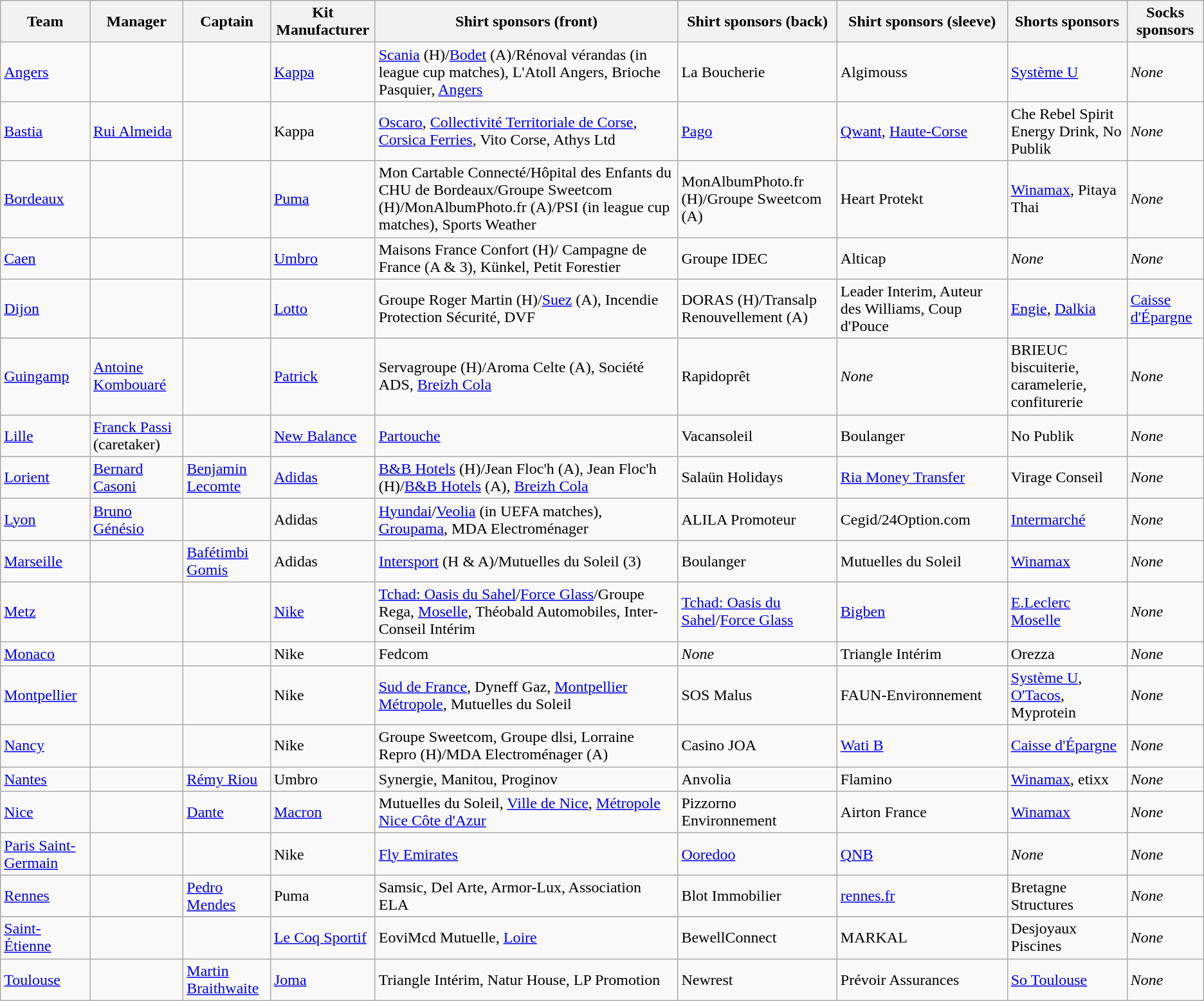<table class="wikitable sortable" style="text-align: left;">
<tr>
<th>Team</th>
<th>Manager</th>
<th>Captain</th>
<th>Kit Manufacturer</th>
<th>Shirt sponsors (front)</th>
<th>Shirt sponsors (back)</th>
<th>Shirt sponsors (sleeve)</th>
<th>Shorts sponsors</th>
<th>Socks sponsors</th>
</tr>
<tr>
<td><a href='#'>Angers</a></td>
<td> </td>
<td> </td>
<td><a href='#'>Kappa</a></td>
<td><a href='#'>Scania</a> (H)/<a href='#'>Bodet</a> (A)/Rénoval vérandas (in league cup matches), L'Atoll Angers, Brioche Pasquier, <a href='#'>Angers</a></td>
<td>La Boucherie</td>
<td>Algimouss</td>
<td><a href='#'>Système U</a></td>
<td><em>None</em></td>
</tr>
<tr>
<td><a href='#'>Bastia</a></td>
<td> <a href='#'>Rui Almeida</a></td>
<td> </td>
<td>Kappa</td>
<td><a href='#'>Oscaro</a>, <a href='#'>Collectivité Territoriale de Corse</a>, <a href='#'>Corsica Ferries</a>, Vito Corse, Athys Ltd</td>
<td><a href='#'>Pago</a></td>
<td><a href='#'>Qwant</a>, <a href='#'>Haute-Corse</a></td>
<td>Che Rebel Spirit Energy Drink, No Publik</td>
<td><em>None</em></td>
</tr>
<tr>
<td><a href='#'>Bordeaux</a></td>
<td> </td>
<td> </td>
<td><a href='#'>Puma</a></td>
<td>Mon Cartable Connecté/Hôpital des Enfants du CHU de Bordeaux/Groupe Sweetcom (H)/MonAlbumPhoto.fr (A)/PSI (in league cup matches), Sports Weather</td>
<td>MonAlbumPhoto.fr (H)/Groupe Sweetcom (A)</td>
<td>Heart Protekt</td>
<td><a href='#'>Winamax</a>, Pitaya Thai</td>
<td><em>None</em></td>
</tr>
<tr>
<td><a href='#'>Caen</a></td>
<td> </td>
<td> </td>
<td><a href='#'>Umbro</a></td>
<td>Maisons France Confort (H)/ Campagne de France (A & 3), Künkel, Petit Forestier</td>
<td>Groupe IDEC</td>
<td>Alticap</td>
<td><em>None</em></td>
<td><em>None</em></td>
</tr>
<tr>
<td><a href='#'>Dijon</a></td>
<td> </td>
<td> </td>
<td><a href='#'>Lotto</a></td>
<td>Groupe Roger Martin (H)/<a href='#'>Suez</a> (A), Incendie Protection Sécurité, DVF</td>
<td>DORAS (H)/Transalp Renouvellement (A)</td>
<td>Leader Interim, Auteur des Williams, Coup d'Pouce</td>
<td><a href='#'>Engie</a>, <a href='#'>Dalkia</a></td>
<td><a href='#'>Caisse d'Épargne</a></td>
</tr>
<tr>
<td><a href='#'>Guingamp</a></td>
<td> <a href='#'>Antoine Kombouaré</a></td>
<td> </td>
<td><a href='#'>Patrick</a></td>
<td>Servagroupe (H)/Aroma Celte (A), Société ADS, <a href='#'>Breizh Cola</a></td>
<td>Rapidoprêt</td>
<td><em>None</em></td>
<td>BRIEUC biscuiterie, caramelerie, confiturerie</td>
<td><em>None</em></td>
</tr>
<tr>
<td><a href='#'>Lille</a></td>
<td> <a href='#'>Franck Passi</a> (caretaker)</td>
<td> </td>
<td><a href='#'>New Balance</a></td>
<td><a href='#'>Partouche</a></td>
<td>Vacansoleil</td>
<td>Boulanger</td>
<td>No Publik</td>
<td><em>None</em></td>
</tr>
<tr>
<td><a href='#'>Lorient</a></td>
<td> <a href='#'>Bernard Casoni</a></td>
<td> <a href='#'>Benjamin Lecomte</a></td>
<td><a href='#'>Adidas</a></td>
<td><a href='#'>B&B Hotels</a> (H)/Jean Floc'h (A), Jean Floc'h (H)/<a href='#'>B&B Hotels</a> (A), <a href='#'>Breizh Cola</a></td>
<td>Salaün Holidays</td>
<td><a href='#'>Ria Money Transfer</a></td>
<td>Virage Conseil</td>
<td><em>None</em></td>
</tr>
<tr>
<td><a href='#'>Lyon</a></td>
<td> <a href='#'>Bruno Génésio</a></td>
<td> </td>
<td>Adidas</td>
<td><a href='#'>Hyundai</a>/<a href='#'>Veolia</a> (in UEFA matches), <a href='#'>Groupama</a>, MDA Electroménager</td>
<td>ALILA Promoteur</td>
<td>Cegid/24Option.com</td>
<td><a href='#'>Intermarché</a></td>
<td><em>None</em></td>
</tr>
<tr>
<td><a href='#'>Marseille</a></td>
<td> </td>
<td> <a href='#'>Bafétimbi Gomis</a></td>
<td>Adidas</td>
<td><a href='#'>Intersport</a> (H & A)/Mutuelles du Soleil (3)</td>
<td>Boulanger</td>
<td>Mutuelles du Soleil</td>
<td><a href='#'>Winamax</a></td>
<td><em>None</em></td>
</tr>
<tr>
<td><a href='#'>Metz</a></td>
<td> </td>
<td> </td>
<td><a href='#'>Nike</a></td>
<td><a href='#'>Tchad: Oasis du Sahel</a>/<a href='#'>Force Glass</a>/Groupe Rega, <a href='#'>Moselle</a>, Théobald Automobiles, Inter-Conseil Intérim</td>
<td><a href='#'>Tchad: Oasis du Sahel</a>/<a href='#'>Force Glass</a></td>
<td><a href='#'>Bigben</a></td>
<td><a href='#'>E.Leclerc Moselle</a></td>
<td><em>None</em></td>
</tr>
<tr>
<td><a href='#'>Monaco</a></td>
<td> </td>
<td> </td>
<td>Nike</td>
<td>Fedcom</td>
<td><em>None</em></td>
<td>Triangle Intérim</td>
<td>Orezza</td>
<td><em>None</em></td>
</tr>
<tr>
<td><a href='#'>Montpellier</a></td>
<td> </td>
<td> </td>
<td>Nike</td>
<td><a href='#'>Sud de France</a>, Dyneff Gaz, <a href='#'>Montpellier Métropole</a>, Mutuelles du Soleil</td>
<td>SOS Malus</td>
<td>FAUN-Environnement</td>
<td><a href='#'>Système U</a>, <a href='#'>O'Tacos</a>, Myprotein</td>
<td><em>None</em></td>
</tr>
<tr>
<td><a href='#'>Nancy</a></td>
<td> </td>
<td> </td>
<td>Nike</td>
<td>Groupe Sweetcom, Groupe dlsi, Lorraine Repro (H)/MDA Electroménager (A)</td>
<td>Casino JOA</td>
<td><a href='#'>Wati B</a></td>
<td><a href='#'>Caisse d'Épargne</a></td>
<td><em>None</em></td>
</tr>
<tr>
<td><a href='#'>Nantes</a></td>
<td> </td>
<td> <a href='#'>Rémy Riou</a></td>
<td>Umbro</td>
<td>Synergie, Manitou, Proginov</td>
<td>Anvolia</td>
<td>Flamino</td>
<td><a href='#'>Winamax</a>, etixx</td>
<td><em>None</em></td>
</tr>
<tr>
<td><a href='#'>Nice</a></td>
<td> </td>
<td> <a href='#'>Dante</a></td>
<td><a href='#'>Macron</a></td>
<td>Mutuelles du Soleil, <a href='#'>Ville de Nice</a>, <a href='#'>Métropole Nice Côte d'Azur</a></td>
<td>Pizzorno Environnement</td>
<td>Airton France</td>
<td><a href='#'>Winamax</a></td>
<td><em>None</em></td>
</tr>
<tr>
<td><a href='#'>Paris Saint-Germain</a></td>
<td> </td>
<td> </td>
<td>Nike</td>
<td><a href='#'>Fly Emirates</a></td>
<td><a href='#'>Ooredoo</a></td>
<td><a href='#'>QNB</a></td>
<td><em>None</em></td>
<td><em>None</em></td>
</tr>
<tr>
<td><a href='#'>Rennes</a></td>
<td> </td>
<td> <a href='#'>Pedro Mendes</a></td>
<td>Puma</td>
<td>Samsic, Del Arte, Armor-Lux, Association ELA</td>
<td>Blot Immobilier</td>
<td><a href='#'>rennes.fr</a></td>
<td>Bretagne Structures</td>
<td><em>None</em></td>
</tr>
<tr>
<td><a href='#'>Saint-Étienne</a></td>
<td> </td>
<td> </td>
<td><a href='#'>Le Coq Sportif</a></td>
<td>EoviMcd Mutuelle, <a href='#'>Loire</a></td>
<td>BewellConnect</td>
<td>MARKAL</td>
<td>Desjoyaux Piscines</td>
<td><em>None</em></td>
</tr>
<tr>
<td><a href='#'>Toulouse</a></td>
<td> </td>
<td> <a href='#'>Martin Braithwaite</a></td>
<td><a href='#'>Joma</a></td>
<td>Triangle Intérim, Natur House, LP Promotion</td>
<td>Newrest</td>
<td>Prévoir Assurances</td>
<td><a href='#'>So Toulouse</a></td>
<td><em>None</em></td>
</tr>
</table>
